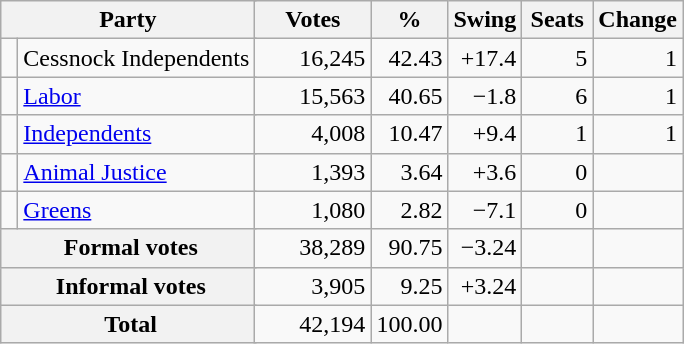<table class="wikitable" style="text-align:right; margin-bottom:0">
<tr>
<th style="width:10px" colspan=3>Party</th>
<th style="width:70px;">Votes</th>
<th style="width:40px;">%</th>
<th style="width:40px;">Swing</th>
<th style="width:40px;">Seats</th>
<th style="width:40px;">Change</th>
</tr>
<tr>
<td> </td>
<td style="text-align:left;" colspan="2">Cessnock Independents</td>
<td>16,245</td>
<td>42.43</td>
<td>+17.4</td>
<td>5</td>
<td> 1</td>
</tr>
<tr>
<td> </td>
<td style="text-align:left;" colspan="2"><a href='#'>Labor</a></td>
<td>15,563</td>
<td>40.65</td>
<td>−1.8</td>
<td>6</td>
<td> 1</td>
</tr>
<tr>
<td> </td>
<td style="text-align:left;" colspan="2"><a href='#'>Independents</a></td>
<td>4,008</td>
<td>10.47</td>
<td>+9.4</td>
<td>1</td>
<td> 1</td>
</tr>
<tr>
<td> </td>
<td style="text-align:left;" colspan="2"><a href='#'>Animal Justice</a></td>
<td>1,393</td>
<td>3.64</td>
<td>+3.6</td>
<td>0</td>
<td></td>
</tr>
<tr>
<td> </td>
<td style="text-align:left;" colspan="2"><a href='#'>Greens</a></td>
<td>1,080</td>
<td>2.82</td>
<td>−7.1</td>
<td>0</td>
<td></td>
</tr>
<tr>
<th colspan="3" rowspan="1"> Formal votes</th>
<td>38,289</td>
<td>90.75</td>
<td>−3.24</td>
<td></td>
<td></td>
</tr>
<tr>
<th colspan="3" rowspan="1"> Informal votes</th>
<td>3,905</td>
<td>9.25</td>
<td>+3.24</td>
<td></td>
<td></td>
</tr>
<tr>
<th colspan="3" rowspan="1"> <strong>Total </strong></th>
<td>42,194</td>
<td>100.00</td>
<td></td>
<td></td>
<td></td>
</tr>
</table>
